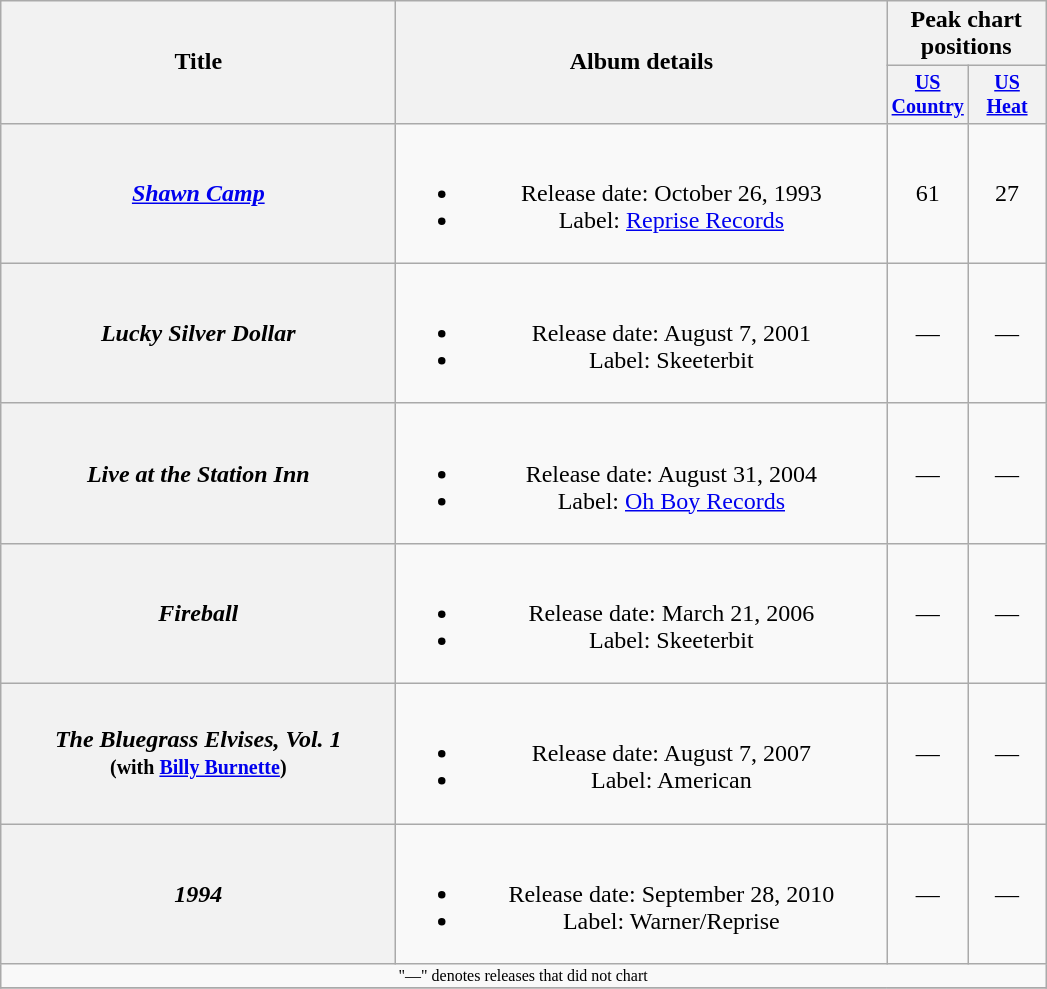<table class="wikitable plainrowheaders" style="text-align:center;">
<tr>
<th rowspan="2" style="width:16em;">Title</th>
<th rowspan="2" style="width:20em;">Album details</th>
<th colspan="2">Peak chart<br>positions</th>
</tr>
<tr style="font-size:smaller;">
<th width="45"><a href='#'>US Country</a></th>
<th width="45"><a href='#'>US Heat</a></th>
</tr>
<tr>
<th scope="row"><em><a href='#'>Shawn Camp</a></em></th>
<td><br><ul><li>Release date: October 26, 1993</li><li>Label: <a href='#'>Reprise Records</a></li></ul></td>
<td>61</td>
<td>27</td>
</tr>
<tr>
<th scope="row"><em>Lucky Silver Dollar</em></th>
<td><br><ul><li>Release date: August 7, 2001</li><li>Label: Skeeterbit</li></ul></td>
<td>—</td>
<td>—</td>
</tr>
<tr>
<th scope="row"><em>Live at the Station Inn</em></th>
<td><br><ul><li>Release date: August 31, 2004</li><li>Label: <a href='#'>Oh Boy Records</a></li></ul></td>
<td>—</td>
<td>—</td>
</tr>
<tr>
<th scope="row"><em>Fireball</em></th>
<td><br><ul><li>Release date: March 21, 2006</li><li>Label: Skeeterbit</li></ul></td>
<td>—</td>
<td>—</td>
</tr>
<tr>
<th scope="row"><em>The Bluegrass Elvises, Vol. 1</em><br><small>(with <a href='#'>Billy Burnette</a>)</small></th>
<td><br><ul><li>Release date: August 7, 2007</li><li>Label: American</li></ul></td>
<td>—</td>
<td>—</td>
</tr>
<tr>
<th scope="row"><em>1994</em></th>
<td><br><ul><li>Release date: September 28, 2010</li><li>Label: Warner/Reprise</li></ul></td>
<td>—</td>
<td>—</td>
</tr>
<tr>
<td colspan="4" style="font-size:8pt">"—" denotes releases that did not chart</td>
</tr>
<tr>
</tr>
</table>
